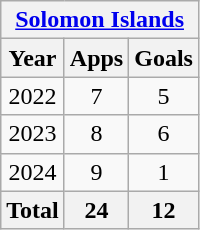<table class="wikitable" style="text-align:center">
<tr>
<th colspan=3><a href='#'>Solomon Islands</a></th>
</tr>
<tr>
<th>Year</th>
<th>Apps</th>
<th>Goals</th>
</tr>
<tr>
<td>2022</td>
<td>7</td>
<td>5</td>
</tr>
<tr>
<td>2023</td>
<td>8</td>
<td>6</td>
</tr>
<tr>
<td>2024</td>
<td>9</td>
<td>1</td>
</tr>
<tr>
<th>Total</th>
<th>24</th>
<th>12</th>
</tr>
</table>
